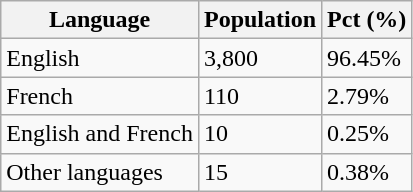<table class="wikitable">
<tr>
<th>Language</th>
<th>Population</th>
<th>Pct (%)</th>
</tr>
<tr>
<td>English</td>
<td>3,800</td>
<td>96.45%</td>
</tr>
<tr>
<td>French</td>
<td>110</td>
<td>2.79%</td>
</tr>
<tr>
<td>English and French</td>
<td>10</td>
<td>0.25%</td>
</tr>
<tr>
<td>Other languages</td>
<td>15</td>
<td>0.38%</td>
</tr>
</table>
